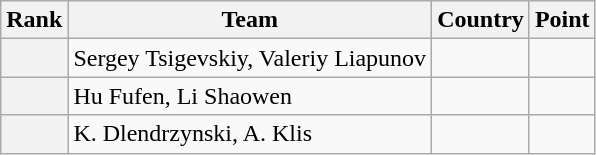<table class="wikitable sortable">
<tr>
<th>Rank</th>
<th>Team</th>
<th>Country</th>
<th>Point</th>
</tr>
<tr>
<th></th>
<td>Sergey Tsigevskiy, Valeriy Liapunov</td>
<td></td>
<td></td>
</tr>
<tr>
<th></th>
<td>Hu Fufen, Li Shaowen</td>
<td></td>
<td></td>
</tr>
<tr>
<th></th>
<td>K. Dlendrzynski, A. Klis</td>
<td></td>
<td></td>
</tr>
</table>
